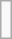<table class="wikitable">
<tr>
<td><br></td>
</tr>
</table>
